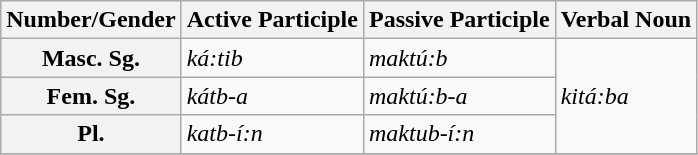<table class="wikitable">
<tr>
<th>Number/Gender</th>
<th>Active Participle</th>
<th>Passive Participle</th>
<th>Verbal Noun</th>
</tr>
<tr>
<th>Masc. Sg.</th>
<td><em>ká:tib</em></td>
<td><em>maktú:b</em></td>
<td rowspan=3><em>kitá:ba</em></td>
</tr>
<tr>
<th>Fem. Sg.</th>
<td><em>kátb-a</em></td>
<td><em>maktú:b-a</em></td>
</tr>
<tr>
<th>Pl.</th>
<td><em>katb-í:n</em></td>
<td><em>maktub-í:n</em></td>
</tr>
<tr>
</tr>
</table>
